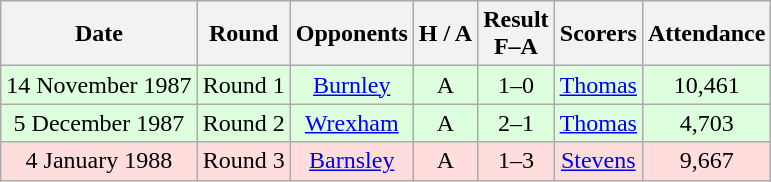<table class="wikitable" style="text-align:center">
<tr>
<th>Date</th>
<th>Round</th>
<th>Opponents</th>
<th>H / A</th>
<th>Result<br>F–A</th>
<th>Scorers</th>
<th>Attendance</th>
</tr>
<tr bgcolor="#ddffdd">
<td>14 November 1987</td>
<td>Round 1</td>
<td><a href='#'>Burnley</a></td>
<td>A</td>
<td>1–0</td>
<td><a href='#'>Thomas</a></td>
<td>10,461</td>
</tr>
<tr bgcolor="#ddffdd">
<td>5 December 1987</td>
<td>Round 2</td>
<td><a href='#'>Wrexham</a></td>
<td>A</td>
<td>2–1</td>
<td><a href='#'>Thomas</a></td>
<td>4,703</td>
</tr>
<tr bgcolor="#ffdddd">
<td>4 January 1988</td>
<td>Round 3</td>
<td><a href='#'>Barnsley</a></td>
<td>A</td>
<td>1–3</td>
<td><a href='#'>Stevens</a></td>
<td>9,667</td>
</tr>
</table>
